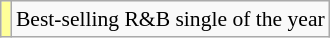<table class="wikitable plainrowheaders" style="font-size:90%;">
<tr>
<td bgcolor=#FFFF99 align=center></td>
<td>Best-selling R&B single of the year</td>
</tr>
</table>
